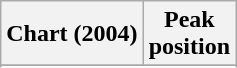<table class="wikitable plainrowheaders sortable" style="text-align:center;">
<tr>
<th scope="col">Chart (2004)</th>
<th scope="col">Peak<br>position</th>
</tr>
<tr>
</tr>
<tr>
</tr>
<tr>
</tr>
<tr>
</tr>
<tr>
</tr>
</table>
